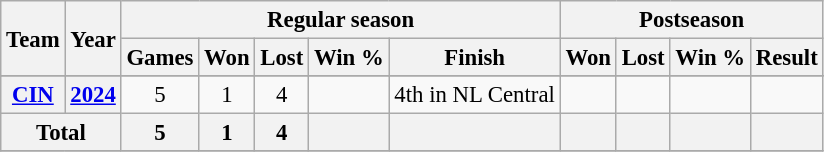<table class="wikitable" style="font-size: 95%; text-align:center;">
<tr>
<th rowspan="2">Team</th>
<th rowspan="2">Year</th>
<th colspan="5">Regular season</th>
<th colspan="4">Postseason</th>
</tr>
<tr>
<th>Games</th>
<th>Won</th>
<th>Lost</th>
<th>Win %</th>
<th>Finish</th>
<th>Won</th>
<th>Lost</th>
<th>Win %</th>
<th>Result</th>
</tr>
<tr>
</tr>
<tr>
<th><a href='#'>CIN</a></th>
<th><a href='#'>2024</a></th>
<td>5</td>
<td>1</td>
<td>4</td>
<td></td>
<td>4th in NL Central</td>
<td> </td>
<td> </td>
<td> </td>
<td> </td>
</tr>
<tr>
<th colspan="2">Total</th>
<th>5</th>
<th>1</th>
<th>4</th>
<th></th>
<th></th>
<th></th>
<th></th>
<th></th>
<th></th>
</tr>
<tr>
</tr>
</table>
